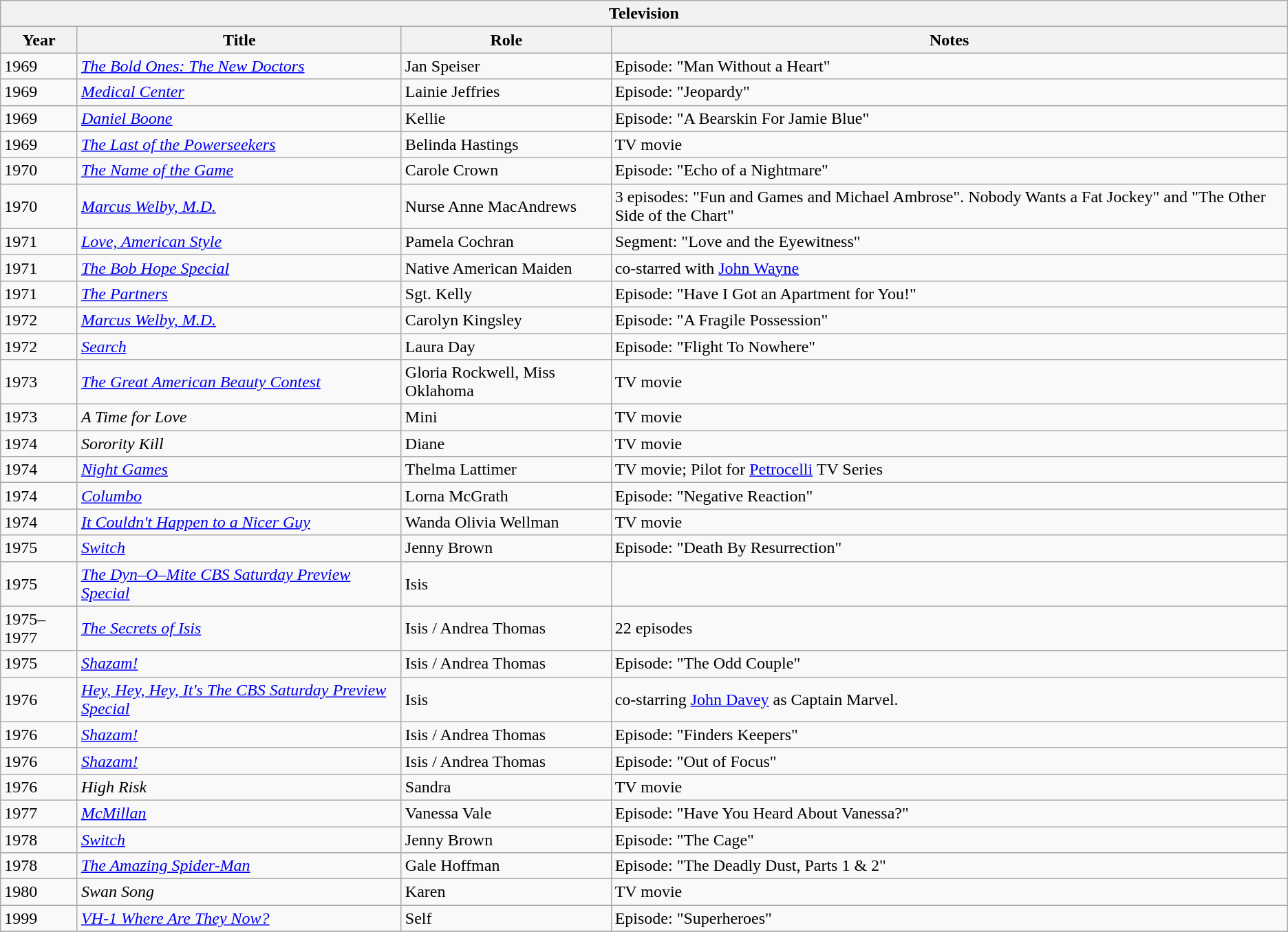<table class="wikitable">
<tr>
<th colspan=4>Television</th>
</tr>
<tr style="text-align:center;">
<th>Year</th>
<th>Title</th>
<th>Role</th>
<th>Notes</th>
</tr>
<tr>
<td>1969</td>
<td><em><a href='#'>The Bold Ones: The New Doctors</a></em></td>
<td>Jan Speiser</td>
<td>Episode: "Man Without a Heart"</td>
</tr>
<tr>
<td>1969</td>
<td><em><a href='#'>Medical Center</a></em></td>
<td>Lainie Jeffries</td>
<td>Episode: "Jeopardy"</td>
</tr>
<tr>
<td>1969</td>
<td><em><a href='#'>Daniel Boone</a></em></td>
<td>Kellie</td>
<td>Episode: "A Bearskin For Jamie Blue"</td>
</tr>
<tr>
<td>1969</td>
<td><em><a href='#'>The Last of the Powerseekers</a></em></td>
<td>Belinda Hastings</td>
<td>TV movie</td>
</tr>
<tr>
<td>1970</td>
<td><em><a href='#'>The Name of the Game</a></em></td>
<td>Carole Crown</td>
<td>Episode: "Echo of a Nightmare"</td>
</tr>
<tr>
<td>1970</td>
<td><em><a href='#'>Marcus Welby, M.D.</a></em></td>
<td>Nurse Anne MacAndrews</td>
<td>3 episodes: "Fun and Games and Michael Ambrose". Nobody Wants a Fat Jockey" and "The Other Side of the Chart"</td>
</tr>
<tr>
<td>1971</td>
<td><em><a href='#'>Love, American Style</a></em></td>
<td>Pamela Cochran</td>
<td>Segment: "Love and the Eyewitness"</td>
</tr>
<tr>
<td>1971</td>
<td><em><a href='#'>The Bob Hope Special</a></em></td>
<td>Native American Maiden</td>
<td>co-starred with <a href='#'>John Wayne</a></td>
</tr>
<tr>
<td>1971</td>
<td><em><a href='#'>The Partners</a></em></td>
<td>Sgt. Kelly</td>
<td>Episode: "Have I Got an Apartment for You!"</td>
</tr>
<tr>
<td>1972</td>
<td><em><a href='#'>Marcus Welby, M.D.</a></em></td>
<td>Carolyn Kingsley</td>
<td>Episode: "A Fragile Possession"</td>
</tr>
<tr>
<td>1972</td>
<td><em><a href='#'>Search</a></em></td>
<td>Laura Day</td>
<td>Episode: "Flight To Nowhere"</td>
</tr>
<tr>
<td>1973</td>
<td><em><a href='#'>The Great American Beauty Contest</a></em></td>
<td>Gloria Rockwell, Miss Oklahoma</td>
<td>TV movie</td>
</tr>
<tr>
<td>1973</td>
<td><em>A Time for Love</em></td>
<td>Mini</td>
<td>TV movie</td>
</tr>
<tr>
<td>1974</td>
<td><em>Sorority Kill</em></td>
<td>Diane</td>
<td>TV movie</td>
</tr>
<tr>
<td>1974</td>
<td><em><a href='#'>Night Games</a></em></td>
<td>Thelma Lattimer</td>
<td>TV movie; Pilot for <a href='#'>Petrocelli</a> TV Series</td>
</tr>
<tr>
<td>1974</td>
<td><em><a href='#'>Columbo</a></em></td>
<td>Lorna McGrath</td>
<td>Episode: "Negative Reaction"</td>
</tr>
<tr>
<td>1974</td>
<td><em><a href='#'>It Couldn't Happen to a Nicer Guy</a></em></td>
<td>Wanda Olivia Wellman</td>
<td>TV movie</td>
</tr>
<tr>
<td>1975</td>
<td><em><a href='#'>Switch</a></em></td>
<td>Jenny Brown</td>
<td>Episode: "Death By Resurrection"</td>
</tr>
<tr>
<td>1975</td>
<td><em><a href='#'>The Dyn–O–Mite CBS Saturday Preview Special</a></em></td>
<td>Isis</td>
<td></td>
</tr>
<tr>
<td>1975–1977</td>
<td><em><a href='#'>The Secrets of Isis</a></em></td>
<td>Isis / Andrea Thomas</td>
<td>22 episodes</td>
</tr>
<tr>
<td>1975</td>
<td><em><a href='#'>Shazam!</a></em></td>
<td>Isis / Andrea Thomas</td>
<td>Episode: "The Odd Couple"</td>
</tr>
<tr>
<td>1976</td>
<td><em><a href='#'>Hey, Hey, Hey, It's The CBS Saturday Preview Special</a></em></td>
<td>Isis</td>
<td>co-starring <a href='#'>John Davey</a> as Captain Marvel.</td>
</tr>
<tr>
<td>1976</td>
<td><em><a href='#'>Shazam!</a></em></td>
<td>Isis / Andrea Thomas</td>
<td>Episode: "Finders Keepers"</td>
</tr>
<tr>
<td>1976</td>
<td><em><a href='#'>Shazam!</a></em></td>
<td>Isis / Andrea Thomas</td>
<td>Episode: "Out of Focus"</td>
</tr>
<tr>
<td>1976</td>
<td><em>High Risk</em></td>
<td>Sandra</td>
<td>TV movie</td>
</tr>
<tr>
<td>1977</td>
<td><em><a href='#'>McMillan</a></em></td>
<td>Vanessa Vale</td>
<td>Episode: "Have You Heard About Vanessa?"</td>
</tr>
<tr>
<td>1978</td>
<td><em><a href='#'>Switch</a></em></td>
<td>Jenny Brown</td>
<td>Episode: "The Cage"</td>
</tr>
<tr>
<td>1978</td>
<td><em><a href='#'>The Amazing Spider-Man</a></em></td>
<td>Gale Hoffman</td>
<td>Episode: "The Deadly Dust, Parts 1 & 2"</td>
</tr>
<tr>
<td>1980</td>
<td><em>Swan Song</em></td>
<td>Karen</td>
<td>TV movie</td>
</tr>
<tr>
<td>1999</td>
<td><em><a href='#'>VH-1 Where Are They Now?</a></em></td>
<td>Self</td>
<td>Episode: "Superheroes"</td>
</tr>
<tr>
</tr>
</table>
